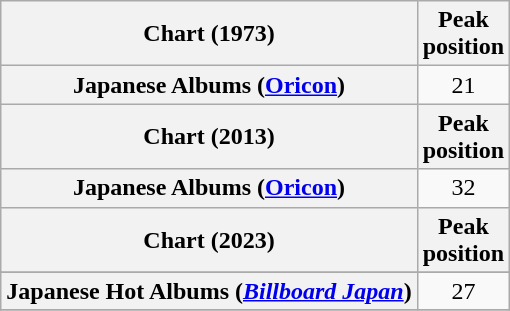<table class="wikitable sortable plainrowheaders" style="text-align:center">
<tr>
<th scope="col">Chart (1973)</th>
<th scope="col">Peak<br>position</th>
</tr>
<tr>
<th scope="row">Japanese Albums (<a href='#'>Oricon</a>)</th>
<td>21</td>
</tr>
<tr>
<th scope="col">Chart (2013)</th>
<th scope="col">Peak<br>position</th>
</tr>
<tr>
<th scope="row">Japanese Albums (<a href='#'>Oricon</a>)</th>
<td>32</td>
</tr>
<tr>
<th scope="col">Chart (2023)</th>
<th scope="col">Peak<br>position</th>
</tr>
<tr>
</tr>
<tr>
<th scope="row">Japanese Hot Albums (<em><a href='#'>Billboard Japan</a></em>)</th>
<td>27</td>
</tr>
<tr>
</tr>
</table>
